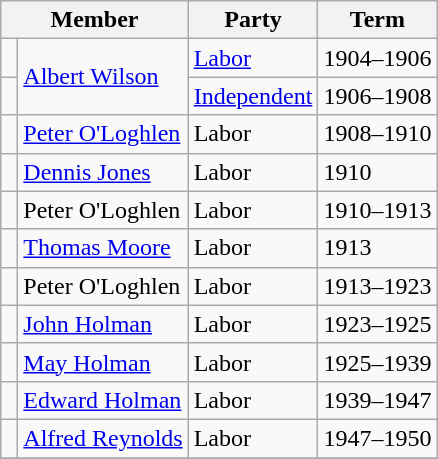<table class="wikitable">
<tr>
<th colspan="2">Member</th>
<th>Party</th>
<th>Term</th>
</tr>
<tr>
<td> </td>
<td rowspan="2"><a href='#'>Albert Wilson</a></td>
<td><a href='#'>Labor</a></td>
<td>1904–1906</td>
</tr>
<tr>
<td> </td>
<td><a href='#'>Independent</a></td>
<td>1906–1908</td>
</tr>
<tr>
<td> </td>
<td><a href='#'>Peter O'Loghlen</a></td>
<td>Labor</td>
<td>1908–1910</td>
</tr>
<tr>
<td> </td>
<td><a href='#'>Dennis Jones</a></td>
<td>Labor</td>
<td>1910</td>
</tr>
<tr>
<td> </td>
<td>Peter O'Loghlen</td>
<td>Labor</td>
<td>1910–1913</td>
</tr>
<tr>
<td> </td>
<td><a href='#'>Thomas Moore</a></td>
<td>Labor</td>
<td>1913</td>
</tr>
<tr>
<td> </td>
<td>Peter O'Loghlen</td>
<td>Labor</td>
<td>1913–1923</td>
</tr>
<tr>
<td> </td>
<td><a href='#'>John Holman</a></td>
<td>Labor</td>
<td>1923–1925</td>
</tr>
<tr>
<td> </td>
<td><a href='#'>May Holman</a></td>
<td>Labor</td>
<td>1925–1939</td>
</tr>
<tr>
<td> </td>
<td><a href='#'>Edward Holman</a></td>
<td>Labor</td>
<td>1939–1947</td>
</tr>
<tr>
<td> </td>
<td><a href='#'>Alfred Reynolds</a></td>
<td>Labor</td>
<td>1947–1950</td>
</tr>
<tr>
</tr>
</table>
